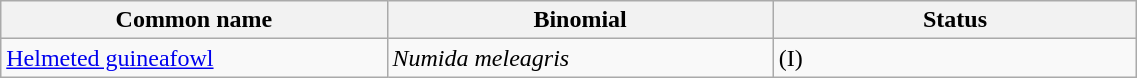<table width=60% class="wikitable">
<tr>
<th width=34%>Common name</th>
<th width=34%>Binomial</th>
<th width=32%>Status</th>
</tr>
<tr>
<td><a href='#'>Helmeted guineafowl</a></td>
<td><em>Numida meleagris</em></td>
<td>(I)</td>
</tr>
</table>
